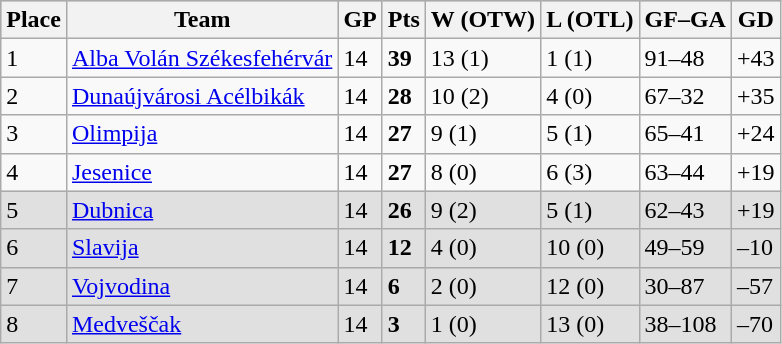<table class="wikitable">
<tr style="background-color:#c0c0c0;">
<th>Place</th>
<th>Team</th>
<th>GP</th>
<th>Pts</th>
<th>W (OTW)</th>
<th>L (OTL)</th>
<th>GF–GA</th>
<th>GD</th>
</tr>
<tr>
<td>1</td>
<td><a href='#'>Alba Volán Székesfehérvár</a></td>
<td>14</td>
<td><strong>39</strong></td>
<td>13 (1)</td>
<td>1 (1)</td>
<td>91–48</td>
<td>+43</td>
</tr>
<tr>
<td>2</td>
<td><a href='#'>Dunaújvárosi Acélbikák</a></td>
<td>14</td>
<td><strong>28</strong></td>
<td>10 (2)</td>
<td>4 (0)</td>
<td>67–32</td>
<td>+35</td>
</tr>
<tr>
<td>3</td>
<td><a href='#'>Olimpija</a></td>
<td>14</td>
<td><strong>27</strong></td>
<td>9 (1)</td>
<td>5 (1)</td>
<td>65–41</td>
<td>+24</td>
</tr>
<tr>
<td>4</td>
<td><a href='#'>Jesenice</a></td>
<td>14</td>
<td><strong>27</strong></td>
<td>8 (0)</td>
<td>6 (3)</td>
<td>63–44</td>
<td>+19</td>
</tr>
<tr bgcolor="#e0e0e0">
<td>5</td>
<td><a href='#'>Dubnica</a></td>
<td>14</td>
<td><strong>26</strong></td>
<td>9 (2)</td>
<td>5 (1)</td>
<td>62–43</td>
<td>+19</td>
</tr>
<tr bgcolor="#e0e0e0">
<td>6</td>
<td><a href='#'>Slavija</a></td>
<td>14</td>
<td><strong>12</strong></td>
<td>4 (0)</td>
<td>10 (0)</td>
<td>49–59</td>
<td>–10</td>
</tr>
<tr bgcolor="#e0e0e0">
<td>7</td>
<td><a href='#'>Vojvodina</a></td>
<td>14</td>
<td><strong>6</strong></td>
<td>2 (0)</td>
<td>12 (0)</td>
<td>30–87</td>
<td>–57</td>
</tr>
<tr bgcolor="#e0e0e0">
<td>8</td>
<td><a href='#'>Medveščak</a></td>
<td>14</td>
<td><strong>3</strong></td>
<td>1 (0)</td>
<td>13 (0)</td>
<td>38–108</td>
<td>–70</td>
</tr>
</table>
